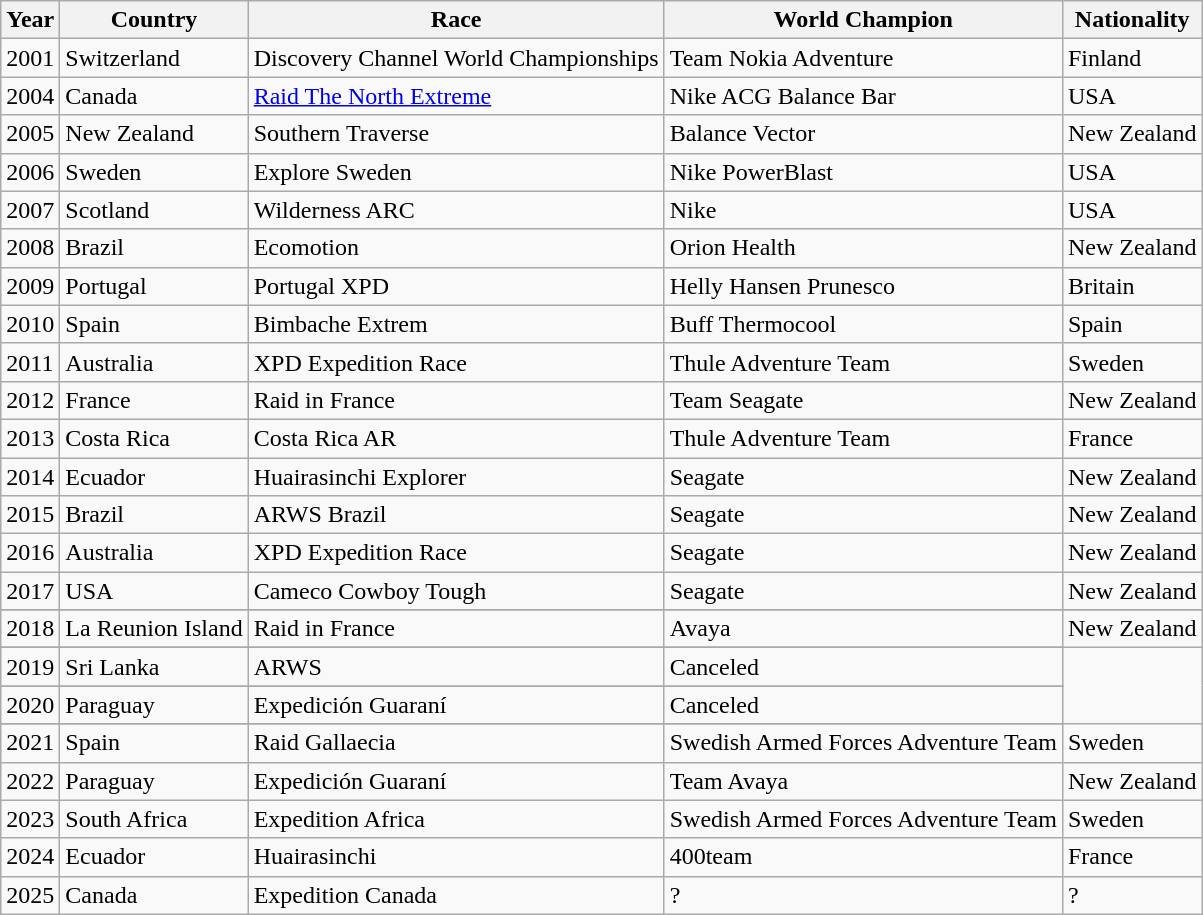<table class="wikitable sortable">
<tr>
<th>Year</th>
<th>Country</th>
<th>Race</th>
<th>World Champion</th>
<th>Nationality</th>
</tr>
<tr>
<td>2001</td>
<td>Switzerland</td>
<td>Discovery Channel World Championships</td>
<td>Team Nokia Adventure</td>
<td>Finland</td>
</tr>
<tr>
<td>2004</td>
<td>Canada</td>
<td><a href='#'>Raid The North Extreme</a></td>
<td>Nike ACG Balance Bar</td>
<td>USA</td>
</tr>
<tr>
<td>2005</td>
<td>New Zealand</td>
<td>Southern Traverse</td>
<td>Balance Vector</td>
<td>New Zealand</td>
</tr>
<tr>
<td>2006</td>
<td>Sweden</td>
<td>Explore Sweden</td>
<td>Nike PowerBlast</td>
<td>USA</td>
</tr>
<tr>
<td>2007</td>
<td>Scotland</td>
<td>Wilderness ARC</td>
<td>Nike</td>
<td>USA</td>
</tr>
<tr>
<td>2008</td>
<td>Brazil</td>
<td>Ecomotion</td>
<td>Orion Health</td>
<td>New Zealand</td>
</tr>
<tr>
<td>2009</td>
<td>Portugal</td>
<td>Portugal XPD</td>
<td>Helly Hansen Prunesco</td>
<td>Britain</td>
</tr>
<tr>
<td>2010</td>
<td>Spain</td>
<td>Bimbache Extrem</td>
<td>Buff Thermocool</td>
<td>Spain</td>
</tr>
<tr>
<td>2011</td>
<td>Australia</td>
<td>XPD Expedition Race</td>
<td>Thule Adventure Team</td>
<td>Sweden</td>
</tr>
<tr>
<td>2012</td>
<td>France</td>
<td>Raid in France</td>
<td>Team Seagate</td>
<td>New Zealand</td>
</tr>
<tr>
<td>2013</td>
<td>Costa Rica</td>
<td>Costa Rica AR</td>
<td>Thule Adventure Team</td>
<td>France</td>
</tr>
<tr>
<td>2014</td>
<td>Ecuador</td>
<td>Huairasinchi Explorer</td>
<td>Seagate</td>
<td>New Zealand</td>
</tr>
<tr>
<td>2015</td>
<td>Brazil</td>
<td>ARWS Brazil</td>
<td>Seagate</td>
<td>New Zealand</td>
</tr>
<tr>
<td>2016</td>
<td>Australia</td>
<td>XPD Expedition Race</td>
<td>Seagate</td>
<td>New Zealand</td>
</tr>
<tr>
<td>2017</td>
<td>USA</td>
<td>Cameco Cowboy Tough</td>
<td>Seagate</td>
<td>New Zealand</td>
</tr>
<tr>
</tr>
<tr>
<td>2018</td>
<td>La Reunion Island</td>
<td>Raid in France</td>
<td>Avaya</td>
<td>New Zealand</td>
</tr>
<tr>
</tr>
<tr>
<td>2019</td>
<td>Sri Lanka</td>
<td>ARWS</td>
<td>Canceled</td>
</tr>
<tr>
</tr>
<tr>
<td>2020</td>
<td>Paraguay</td>
<td>Expedición Guaraní</td>
<td>Canceled</td>
</tr>
<tr>
</tr>
<tr>
<td>2021</td>
<td>Spain</td>
<td>Raid Gallaecia</td>
<td>Swedish Armed Forces Adventure Team</td>
<td>Sweden</td>
</tr>
<tr>
<td>2022</td>
<td>Paraguay</td>
<td>Expedición Guaraní</td>
<td>Team Avaya</td>
<td>New Zealand</td>
</tr>
<tr>
<td>2023</td>
<td>South Africa</td>
<td>Expedition Africa</td>
<td>Swedish Armed Forces Adventure Team</td>
<td>Sweden</td>
</tr>
<tr>
<td>2024</td>
<td>Ecuador</td>
<td>Huairasinchi</td>
<td>400team</td>
<td>France</td>
</tr>
<tr>
<td>2025</td>
<td>Canada</td>
<td>Expedition Canada</td>
<td>?</td>
<td>?</td>
</tr>
</table>
